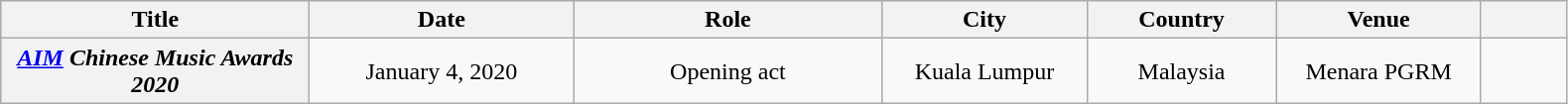<table class="wikitable plainrowheaders" style="text-align:center;">
<tr>
<th scope="col" width="200">Title</th>
<th scope="col" width="170">Date</th>
<th scope="col" width="200">Role</th>
<th scope="col" width="130">City</th>
<th scope="col" width="120">Country</th>
<th scope="col" width="130">Venue</th>
<th scope="col" width="50"></th>
</tr>
<tr>
<th scope="row"><em><a href='#'>AIM</a> Chinese Music Awards 2020</em></th>
<td>January 4, 2020</td>
<td>Opening act</td>
<td>Kuala Lumpur</td>
<td>Malaysia</td>
<td>Menara PGRM</td>
<td></td>
</tr>
</table>
